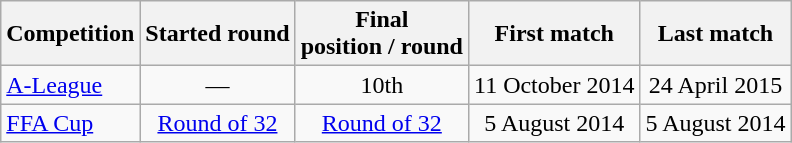<table class="wikitable">
<tr>
<th>Competition</th>
<th>Started round</th>
<th>Final <br>position / round</th>
<th>First match</th>
<th>Last match</th>
</tr>
<tr style="text-align: center">
<td align=left><a href='#'>A-League</a></td>
<td>—</td>
<td>10th</td>
<td>11 October 2014</td>
<td>24 April 2015</td>
</tr>
<tr style="text-align: center">
<td align=left><a href='#'>FFA Cup</a></td>
<td><a href='#'>Round of 32</a></td>
<td><a href='#'>Round of 32</a></td>
<td>5 August 2014</td>
<td>5 August 2014</td>
</tr>
</table>
